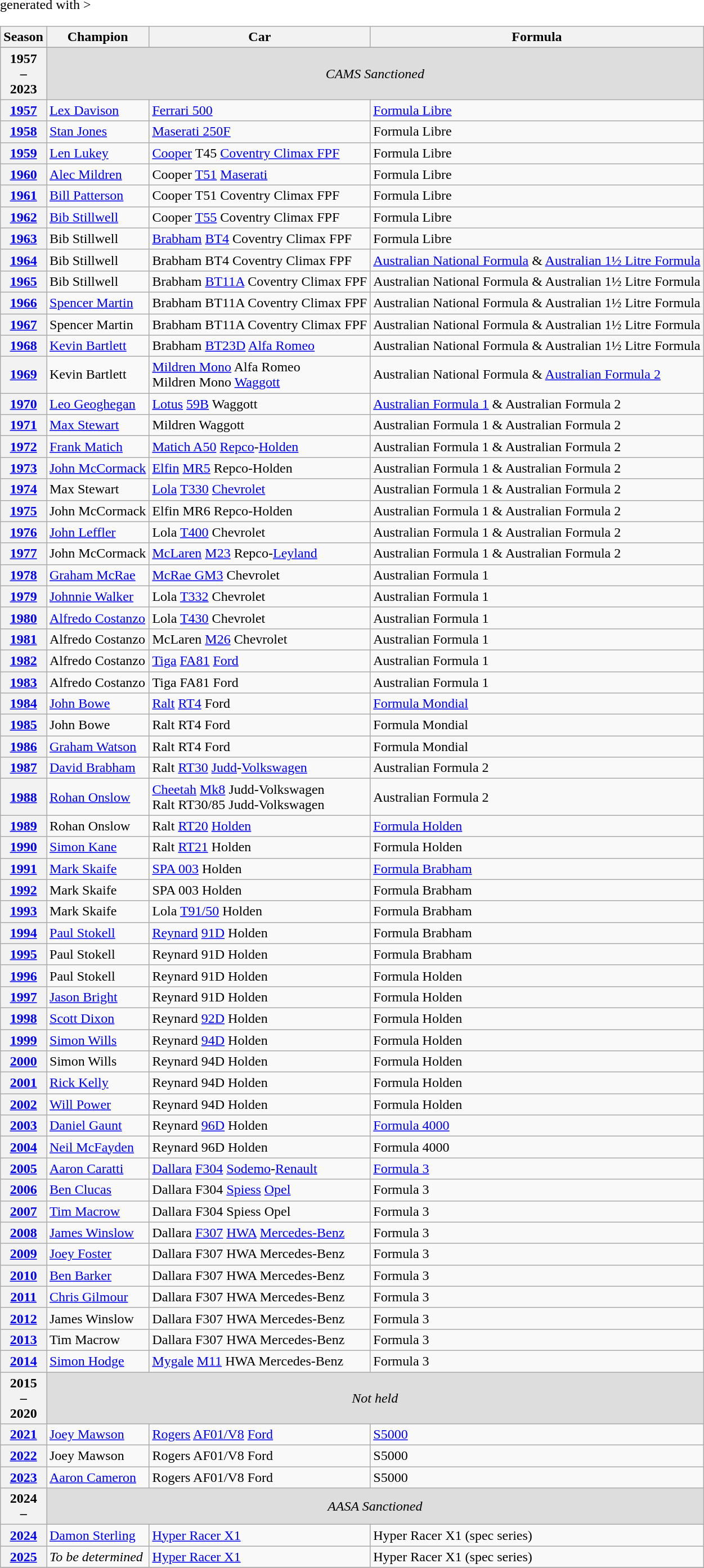<table class="wikitable" <hiddentext>generated with >
<tr style="font-weight:bold">
<th>Season</th>
<th>Champion</th>
<th>Car</th>
<th>Formula</th>
</tr>
<tr>
</tr>
<tr style="background:#ddd;">
<th>1957<br>–<br>2023</th>
<td align=center colspan=3><em>CAMS Sanctioned</em></td>
</tr>
<tr>
<th><a href='#'>1957</a></th>
<td><a href='#'>Lex Davison</a></td>
<td><a href='#'>Ferrari 500</a></td>
<td><a href='#'>Formula Libre</a></td>
</tr>
<tr>
<th><a href='#'>1958</a></th>
<td><a href='#'>Stan Jones</a></td>
<td><a href='#'>Maserati 250F</a></td>
<td>Formula Libre</td>
</tr>
<tr>
<th><a href='#'>1959</a></th>
<td><a href='#'>Len Lukey</a></td>
<td><a href='#'>Cooper</a> T45 <a href='#'>Coventry Climax FPF</a></td>
<td>Formula Libre</td>
</tr>
<tr>
<th><a href='#'>1960</a></th>
<td><a href='#'>Alec Mildren</a></td>
<td>Cooper <a href='#'>T51</a> <a href='#'>Maserati</a></td>
<td>Formula Libre</td>
</tr>
<tr>
<th><a href='#'>1961</a></th>
<td><a href='#'>Bill Patterson</a></td>
<td>Cooper T51 Coventry Climax FPF</td>
<td>Formula Libre</td>
</tr>
<tr>
<th><a href='#'>1962</a></th>
<td><a href='#'>Bib Stillwell</a></td>
<td>Cooper <a href='#'>T55</a> Coventry Climax FPF</td>
<td>Formula Libre</td>
</tr>
<tr>
<th><a href='#'>1963</a></th>
<td>Bib Stillwell</td>
<td><a href='#'>Brabham</a> <a href='#'>BT4</a> Coventry Climax FPF</td>
<td>Formula Libre</td>
</tr>
<tr>
<th><a href='#'>1964</a></th>
<td>Bib Stillwell</td>
<td>Brabham BT4 Coventry Climax FPF</td>
<td><a href='#'>Australian National Formula</a> & <a href='#'>Australian 1½ Litre Formula</a></td>
</tr>
<tr>
<th><a href='#'>1965</a></th>
<td>Bib Stillwell</td>
<td>Brabham <a href='#'>BT11A</a> Coventry Climax FPF</td>
<td>Australian National Formula & Australian 1½ Litre Formula</td>
</tr>
<tr>
<th><a href='#'>1966</a></th>
<td><a href='#'>Spencer Martin</a></td>
<td>Brabham BT11A Coventry Climax FPF</td>
<td>Australian National Formula & Australian 1½ Litre Formula</td>
</tr>
<tr>
<th><a href='#'>1967</a></th>
<td>Spencer Martin</td>
<td>Brabham BT11A Coventry Climax FPF</td>
<td>Australian National Formula & Australian 1½ Litre Formula</td>
</tr>
<tr>
<th><a href='#'>1968</a></th>
<td><a href='#'>Kevin Bartlett</a></td>
<td>Brabham <a href='#'>BT23D</a> <a href='#'>Alfa Romeo</a></td>
<td>Australian National Formula & Australian 1½ Litre Formula</td>
</tr>
<tr>
<th><a href='#'>1969</a></th>
<td>Kevin Bartlett</td>
<td><a href='#'>Mildren Mono</a> Alfa Romeo<br> Mildren Mono <a href='#'>Waggott</a></td>
<td>Australian National Formula & <a href='#'>Australian Formula 2</a></td>
</tr>
<tr>
<th><a href='#'>1970</a></th>
<td><a href='#'>Leo Geoghegan</a></td>
<td><a href='#'>Lotus</a> <a href='#'>59B</a> Waggott</td>
<td><a href='#'>Australian Formula 1</a> & Australian Formula 2</td>
</tr>
<tr>
<th><a href='#'>1971</a></th>
<td><a href='#'>Max Stewart</a></td>
<td>Mildren Waggott</td>
<td>Australian Formula 1 & Australian Formula 2</td>
</tr>
<tr>
<th><a href='#'>1972</a></th>
<td><a href='#'>Frank Matich</a></td>
<td><a href='#'>Matich A50</a> <a href='#'>Repco</a>-<a href='#'>Holden</a></td>
<td>Australian Formula 1 & Australian Formula 2</td>
</tr>
<tr>
<th><a href='#'>1973</a></th>
<td><a href='#'>John McCormack</a></td>
<td><a href='#'>Elfin</a> <a href='#'>MR5</a> Repco-Holden</td>
<td>Australian Formula 1 & Australian Formula 2</td>
</tr>
<tr>
<th><a href='#'>1974</a></th>
<td>Max Stewart</td>
<td><a href='#'>Lola</a> <a href='#'>T330</a> <a href='#'>Chevrolet</a></td>
<td>Australian Formula 1 & Australian Formula 2</td>
</tr>
<tr>
<th><a href='#'>1975</a></th>
<td>John McCormack</td>
<td>Elfin MR6 Repco-Holden</td>
<td>Australian Formula 1 & Australian Formula 2</td>
</tr>
<tr>
<th><a href='#'>1976</a></th>
<td><a href='#'>John Leffler</a></td>
<td>Lola <a href='#'>T400</a> Chevrolet</td>
<td>Australian Formula 1 & Australian Formula 2</td>
</tr>
<tr>
<th><a href='#'>1977</a></th>
<td>John McCormack</td>
<td><a href='#'>McLaren</a> <a href='#'>M23</a> Repco-<a href='#'>Leyland</a></td>
<td>Australian Formula 1 & Australian Formula 2</td>
</tr>
<tr>
<th><a href='#'>1978</a></th>
<td><a href='#'>Graham McRae</a></td>
<td><a href='#'>McRae GM3</a> Chevrolet</td>
<td>Australian Formula 1</td>
</tr>
<tr>
<th><a href='#'>1979</a></th>
<td><a href='#'>Johnnie Walker</a></td>
<td>Lola <a href='#'>T332</a> Chevrolet</td>
<td>Australian Formula 1</td>
</tr>
<tr>
<th><a href='#'>1980</a></th>
<td><a href='#'>Alfredo Costanzo</a></td>
<td>Lola <a href='#'>T430</a> Chevrolet</td>
<td>Australian Formula 1</td>
</tr>
<tr>
<th><a href='#'>1981</a></th>
<td>Alfredo Costanzo</td>
<td>McLaren <a href='#'>M26</a> Chevrolet</td>
<td>Australian Formula 1</td>
</tr>
<tr>
<th><a href='#'>1982</a></th>
<td>Alfredo Costanzo</td>
<td><a href='#'>Tiga</a> <a href='#'>FA81</a> <a href='#'>Ford</a></td>
<td>Australian Formula 1</td>
</tr>
<tr>
<th><a href='#'>1983</a></th>
<td>Alfredo Costanzo</td>
<td>Tiga FA81 Ford</td>
<td>Australian Formula 1</td>
</tr>
<tr>
<th><a href='#'>1984</a></th>
<td><a href='#'>John Bowe</a></td>
<td><a href='#'>Ralt</a> <a href='#'>RT4</a> Ford</td>
<td><a href='#'>Formula Mondial</a></td>
</tr>
<tr>
<th><a href='#'>1985</a></th>
<td>John Bowe</td>
<td>Ralt RT4 Ford</td>
<td>Formula Mondial</td>
</tr>
<tr>
<th><a href='#'>1986</a></th>
<td><a href='#'>Graham Watson</a></td>
<td>Ralt RT4 Ford</td>
<td>Formula Mondial</td>
</tr>
<tr>
<th><a href='#'>1987</a></th>
<td><a href='#'>David Brabham</a></td>
<td>Ralt <a href='#'>RT30</a> <a href='#'>Judd</a>-<a href='#'>Volkswagen</a></td>
<td>Australian Formula 2</td>
</tr>
<tr>
<th><a href='#'>1988</a></th>
<td><a href='#'>Rohan Onslow</a></td>
<td><a href='#'>Cheetah</a> <a href='#'>Mk8</a> Judd-Volkswagen<br>Ralt RT30/85 Judd-Volkswagen</td>
<td>Australian Formula 2</td>
</tr>
<tr>
<th><a href='#'>1989</a></th>
<td>Rohan Onslow</td>
<td>Ralt <a href='#'>RT20</a> <a href='#'>Holden</a></td>
<td><a href='#'>Formula Holden</a></td>
</tr>
<tr>
<th><a href='#'>1990</a></th>
<td><a href='#'>Simon Kane</a></td>
<td>Ralt <a href='#'>RT21</a> Holden</td>
<td>Formula Holden</td>
</tr>
<tr>
<th><a href='#'>1991</a></th>
<td><a href='#'>Mark Skaife</a></td>
<td><a href='#'>SPA 003</a> Holden</td>
<td><a href='#'>Formula Brabham</a></td>
</tr>
<tr>
<th><a href='#'>1992</a></th>
<td>Mark Skaife</td>
<td>SPA 003 Holden</td>
<td>Formula Brabham</td>
</tr>
<tr>
<th><a href='#'>1993</a></th>
<td>Mark Skaife</td>
<td>Lola <a href='#'>T91/50</a> Holden</td>
<td>Formula Brabham</td>
</tr>
<tr>
<th><a href='#'>1994</a></th>
<td><a href='#'>Paul Stokell</a></td>
<td><a href='#'>Reynard</a> <a href='#'>91D</a> Holden</td>
<td>Formula Brabham</td>
</tr>
<tr>
<th><a href='#'>1995</a></th>
<td>Paul Stokell</td>
<td>Reynard 91D Holden</td>
<td>Formula Brabham</td>
</tr>
<tr>
<th><a href='#'>1996</a></th>
<td>Paul Stokell</td>
<td>Reynard 91D Holden</td>
<td>Formula Holden</td>
</tr>
<tr>
<th><a href='#'>1997</a></th>
<td><a href='#'>Jason Bright</a></td>
<td>Reynard 91D Holden</td>
<td>Formula Holden</td>
</tr>
<tr>
<th><a href='#'>1998</a></th>
<td><a href='#'>Scott Dixon</a></td>
<td>Reynard <a href='#'>92D</a> Holden</td>
<td>Formula Holden</td>
</tr>
<tr>
<th><a href='#'>1999</a></th>
<td><a href='#'>Simon Wills</a></td>
<td>Reynard <a href='#'>94D</a> Holden</td>
<td>Formula Holden</td>
</tr>
<tr>
<th><a href='#'>2000</a></th>
<td>Simon Wills</td>
<td>Reynard 94D Holden</td>
<td>Formula Holden</td>
</tr>
<tr>
<th><a href='#'>2001</a></th>
<td><a href='#'>Rick Kelly</a></td>
<td>Reynard 94D Holden</td>
<td>Formula Holden</td>
</tr>
<tr>
<th><a href='#'>2002</a></th>
<td><a href='#'>Will Power</a></td>
<td>Reynard 94D Holden</td>
<td>Formula Holden</td>
</tr>
<tr>
<th><a href='#'>2003</a></th>
<td><a href='#'>Daniel Gaunt</a></td>
<td>Reynard <a href='#'>96D</a> Holden</td>
<td><a href='#'>Formula 4000</a></td>
</tr>
<tr>
<th><a href='#'>2004</a></th>
<td><a href='#'>Neil McFayden</a></td>
<td>Reynard 96D Holden</td>
<td>Formula 4000</td>
</tr>
<tr>
<th><a href='#'>2005</a></th>
<td><a href='#'>Aaron Caratti</a></td>
<td><a href='#'>Dallara</a> <a href='#'>F304</a> <a href='#'>Sodemo</a>-<a href='#'>Renault</a></td>
<td><a href='#'>Formula 3</a></td>
</tr>
<tr>
<th><a href='#'>2006</a></th>
<td><a href='#'>Ben Clucas</a></td>
<td>Dallara F304 <a href='#'>Spiess</a> <a href='#'>Opel</a></td>
<td>Formula 3</td>
</tr>
<tr>
<th><a href='#'>2007</a></th>
<td><a href='#'>Tim Macrow</a></td>
<td>Dallara F304 Spiess Opel</td>
<td>Formula 3</td>
</tr>
<tr>
<th><a href='#'>2008</a></th>
<td><a href='#'>James Winslow</a></td>
<td>Dallara <a href='#'>F307</a> <a href='#'>HWA</a> <a href='#'>Mercedes-Benz</a></td>
<td>Formula 3</td>
</tr>
<tr>
<th><a href='#'>2009</a></th>
<td><a href='#'>Joey Foster</a></td>
<td>Dallara F307 HWA Mercedes-Benz</td>
<td>Formula 3</td>
</tr>
<tr>
<th><a href='#'>2010</a></th>
<td><a href='#'>Ben Barker</a></td>
<td>Dallara F307 HWA Mercedes-Benz</td>
<td>Formula 3</td>
</tr>
<tr>
<th><a href='#'>2011</a></th>
<td><a href='#'>Chris Gilmour</a></td>
<td>Dallara F307 HWA Mercedes-Benz</td>
<td>Formula 3</td>
</tr>
<tr>
<th><a href='#'>2012</a></th>
<td>James Winslow</td>
<td>Dallara F307 HWA Mercedes-Benz</td>
<td>Formula 3</td>
</tr>
<tr>
<th><a href='#'>2013</a></th>
<td>Tim Macrow</td>
<td>Dallara F307 HWA Mercedes-Benz</td>
<td>Formula 3</td>
</tr>
<tr>
<th><a href='#'>2014</a></th>
<td><a href='#'>Simon Hodge</a></td>
<td><a href='#'>Mygale</a> <a href='#'>M11</a> HWA Mercedes-Benz</td>
<td>Formula 3</td>
</tr>
<tr style="background:#ddd;">
<th>2015<br>–<br>2020</th>
<td align=center colspan=3><em>Not held</em></td>
</tr>
<tr>
<th><a href='#'>2021</a></th>
<td><a href='#'>Joey Mawson</a></td>
<td><a href='#'>Rogers</a> <a href='#'>AF01/V8</a> <a href='#'>Ford</a></td>
<td><a href='#'>S5000</a></td>
</tr>
<tr>
<th><a href='#'>2022</a></th>
<td>Joey Mawson</td>
<td>Rogers AF01/V8 Ford</td>
<td>S5000</td>
</tr>
<tr>
<th><a href='#'>2023</a></th>
<td><a href='#'>Aaron Cameron</a></td>
<td>Rogers AF01/V8 Ford</td>
<td>S5000</td>
</tr>
<tr style="background:#ddd;">
<th>2024<br>–<br></th>
<td align=center colspan=3><em>AASA Sanctioned</em></td>
</tr>
<tr>
<th><a href='#'>2024</a></th>
<td><a href='#'>Damon Sterling</a></td>
<td><a href='#'>Hyper Racer X1</a></td>
<td>Hyper Racer X1 (spec series)</td>
</tr>
<tr>
<th><a href='#'>2025</a></th>
<td><em>To be determined</em></td>
<td><a href='#'>Hyper Racer X1</a></td>
<td>Hyper Racer X1 (spec series)</td>
</tr>
<tr>
</tr>
</table>
